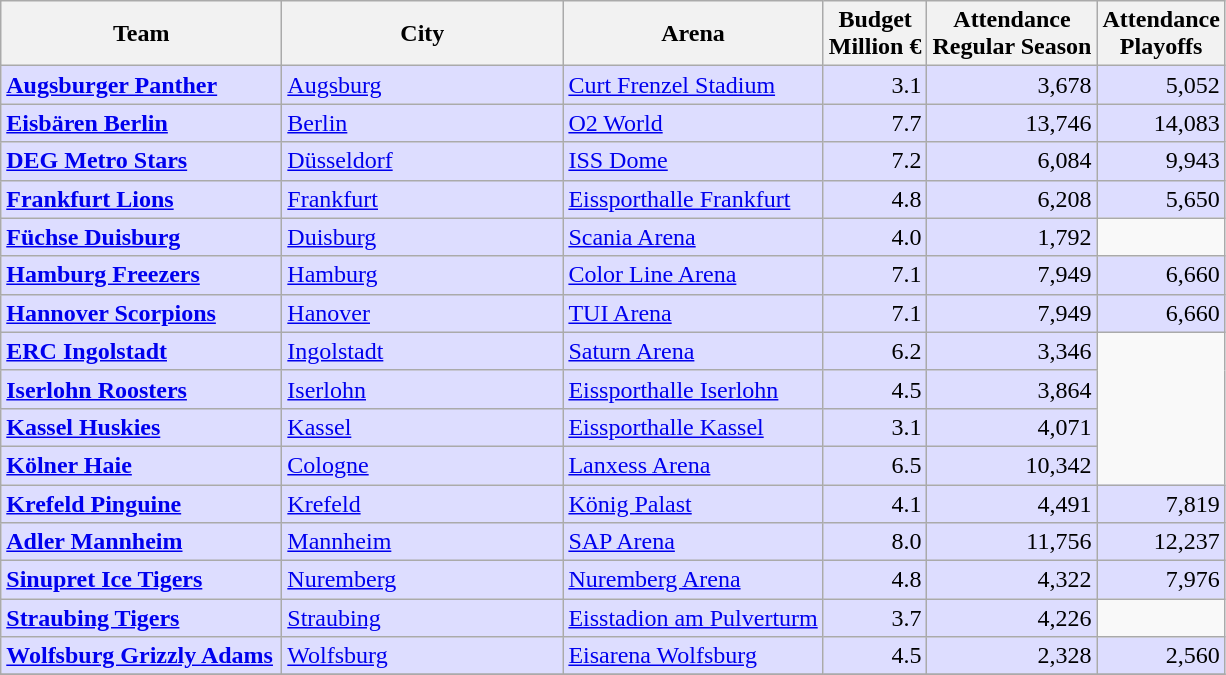<table class="wikitable">
<tr>
<th width="180">Team</th>
<th width="180">City</th>
<th>Arena</th>
<th>Budget<br>Million €</th>
<th>Attendance<br>Regular Season</th>
<th>Attendance<br>Playoffs</th>
</tr>
<tr style="background-color:#DDDDFF">
<td><strong><a href='#'>Augsburger Panther</a></strong></td>
<td><a href='#'>Augsburg</a></td>
<td><a href='#'>Curt Frenzel Stadium</a></td>
<td align=right>3.1</td>
<td align=right>3,678</td>
<td align=right>5,052</td>
</tr>
<tr style="background-color:#DDDDFF">
<td><strong><a href='#'>Eisbären Berlin</a></strong></td>
<td><a href='#'>Berlin</a></td>
<td><a href='#'>O2 World</a></td>
<td align=right>7.7</td>
<td align=right>13,746</td>
<td align=right>14,083</td>
</tr>
<tr style="background-color:#DDDDFF">
<td><strong><a href='#'>DEG Metro Stars</a></strong></td>
<td><a href='#'>Düsseldorf</a></td>
<td><a href='#'>ISS Dome</a></td>
<td align=right>7.2</td>
<td align=right>6,084</td>
<td align=right>9,943</td>
</tr>
<tr style="background-color:#DDDDFF">
<td><strong><a href='#'>Frankfurt Lions</a></strong></td>
<td><a href='#'>Frankfurt</a></td>
<td><a href='#'>Eissporthalle Frankfurt</a></td>
<td align=right>4.8</td>
<td align=right>6,208</td>
<td align=right>5,650</td>
</tr>
<tr style="background-color:#DDDDFF">
<td><strong><a href='#'>Füchse Duisburg</a></strong></td>
<td><a href='#'>Duisburg</a></td>
<td><a href='#'>Scania Arena</a></td>
<td align=right>4.0</td>
<td align=right>1,792</td>
</tr>
<tr style="background-color:#DDDDFF">
<td><strong><a href='#'>Hamburg Freezers</a></strong></td>
<td><a href='#'>Hamburg</a></td>
<td><a href='#'>Color Line Arena</a></td>
<td align=right>7.1</td>
<td align=right>7,949</td>
<td align=right>6,660</td>
</tr>
<tr style="background-color:#DDDDFF">
<td><strong><a href='#'>Hannover Scorpions</a></strong></td>
<td><a href='#'>Hanover</a></td>
<td><a href='#'>TUI Arena</a></td>
<td align=right>7.1</td>
<td align=right>7,949</td>
<td align=right>6,660</td>
</tr>
<tr style="background-color:#DDDDFF">
<td><strong><a href='#'>ERC Ingolstadt</a></strong></td>
<td><a href='#'>Ingolstadt</a></td>
<td><a href='#'>Saturn Arena</a></td>
<td align=right>6.2</td>
<td align=right>3,346</td>
</tr>
<tr style="background-color:#DDDDFF">
<td><strong><a href='#'>Iserlohn Roosters</a></strong></td>
<td><a href='#'>Iserlohn</a></td>
<td><a href='#'>Eissporthalle Iserlohn</a></td>
<td align=right>4.5</td>
<td align=right>3,864</td>
</tr>
<tr style="background-color:#DDDDFF">
<td><strong><a href='#'>Kassel Huskies</a></strong></td>
<td><a href='#'>Kassel</a></td>
<td><a href='#'>Eissporthalle Kassel</a></td>
<td align=right>3.1</td>
<td align=right>4,071</td>
</tr>
<tr style="background-color:#DDDDFF">
<td><strong><a href='#'>Kölner Haie</a></strong></td>
<td><a href='#'>Cologne</a></td>
<td><a href='#'>Lanxess Arena</a></td>
<td align=right>6.5</td>
<td align=right>10,342</td>
</tr>
<tr style="background-color:#DDDDFF">
<td><strong><a href='#'>Krefeld Pinguine</a></strong></td>
<td><a href='#'>Krefeld</a></td>
<td><a href='#'>König Palast</a></td>
<td align=right>4.1</td>
<td align=right>4,491</td>
<td align=right>7,819</td>
</tr>
<tr style="background-color:#DDDDFF">
<td><strong><a href='#'>Adler Mannheim</a></strong></td>
<td><a href='#'>Mannheim</a></td>
<td><a href='#'>SAP Arena</a></td>
<td align=right>8.0</td>
<td align=right>11,756</td>
<td align=right>12,237</td>
</tr>
<tr style="background-color:#DDDDFF">
<td><strong><a href='#'>Sinupret Ice Tigers</a></strong></td>
<td><a href='#'>Nuremberg</a></td>
<td><a href='#'>Nuremberg Arena</a></td>
<td align=right>4.8</td>
<td align=right>4,322</td>
<td align=right>7,976</td>
</tr>
<tr style="background-color:#DDDDFF">
<td><strong><a href='#'>Straubing Tigers</a></strong></td>
<td><a href='#'>Straubing</a></td>
<td><a href='#'>Eisstadion am Pulverturm</a></td>
<td align=right>3.7</td>
<td align=right>4,226</td>
</tr>
<tr style="background-color:#DDDDFF">
<td><strong><a href='#'>Wolfsburg Grizzly Adams</a></strong></td>
<td><a href='#'>Wolfsburg</a></td>
<td><a href='#'>Eisarena Wolfsburg</a></td>
<td align=right>4.5</td>
<td align=right>2,328</td>
<td align=right>2,560</td>
</tr>
<tr>
</tr>
</table>
